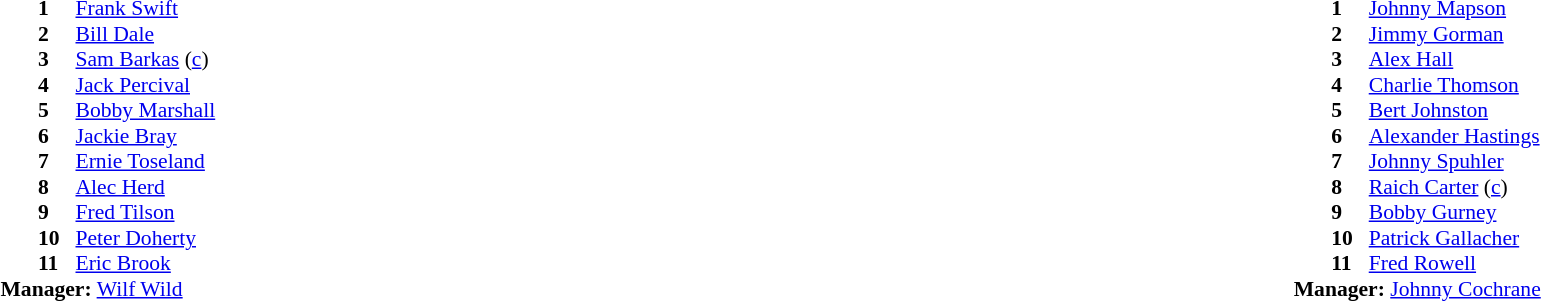<table width="100%">
<tr>
<td valign="top" width="50%"><br><table style="font-size: 90%" cellspacing="0" cellpadding="0">
<tr>
<td colspan="4"></td>
</tr>
<tr>
<th width="25"></th>
<th width="25"></th>
</tr>
<tr>
<td></td>
<td><strong>1</strong></td>
<td> <a href='#'>Frank Swift</a></td>
</tr>
<tr>
<td></td>
<td><strong>2</strong></td>
<td> <a href='#'>Bill Dale</a></td>
</tr>
<tr>
<td></td>
<td><strong>3</strong></td>
<td> <a href='#'>Sam Barkas</a> (<a href='#'>c</a>)</td>
</tr>
<tr>
<td></td>
<td><strong>4</strong></td>
<td> <a href='#'>Jack Percival</a></td>
</tr>
<tr>
<td></td>
<td><strong>5</strong></td>
<td> <a href='#'>Bobby Marshall</a></td>
</tr>
<tr>
<td></td>
<td><strong>6</strong></td>
<td> <a href='#'>Jackie Bray</a></td>
</tr>
<tr>
<td></td>
<td><strong>7</strong></td>
<td> <a href='#'>Ernie Toseland</a></td>
</tr>
<tr>
<td></td>
<td><strong>8</strong></td>
<td> <a href='#'>Alec Herd</a></td>
</tr>
<tr>
<td></td>
<td><strong>9</strong></td>
<td> <a href='#'>Fred Tilson</a></td>
</tr>
<tr>
<td></td>
<td><strong>10</strong></td>
<td> <a href='#'>Peter Doherty</a></td>
</tr>
<tr>
<td></td>
<td><strong>11</strong></td>
<td> <a href='#'>Eric Brook</a></td>
</tr>
<tr>
<td colspan=4><strong>Manager:</strong>  <a href='#'>Wilf Wild</a></td>
</tr>
<tr>
<td colspan="4"></td>
</tr>
</table>
</td>
<td valign="top" width="50%"><br><table style="font-size: 90%" cellspacing="0" cellpadding="0" align=center>
<tr>
<td colspan="4"></td>
</tr>
<tr>
<th width="25"></th>
<th width="25"></th>
</tr>
<tr>
<td></td>
<td><strong>1</strong></td>
<td> <a href='#'>Johnny Mapson</a></td>
</tr>
<tr>
<td></td>
<td><strong>2</strong></td>
<td> <a href='#'>Jimmy Gorman</a></td>
</tr>
<tr>
<td></td>
<td><strong>3</strong></td>
<td> <a href='#'>Alex Hall</a></td>
</tr>
<tr>
<td></td>
<td><strong>4</strong></td>
<td> <a href='#'>Charlie Thomson</a></td>
</tr>
<tr>
<td></td>
<td><strong>5</strong></td>
<td> <a href='#'>Bert Johnston</a></td>
</tr>
<tr>
<td></td>
<td><strong>6</strong></td>
<td> <a href='#'>Alexander Hastings</a></td>
</tr>
<tr>
<td></td>
<td><strong>7</strong></td>
<td> <a href='#'>Johnny Spuhler</a></td>
</tr>
<tr>
<td></td>
<td><strong>8</strong></td>
<td> <a href='#'>Raich Carter</a> (<a href='#'>c</a>)</td>
</tr>
<tr>
<td></td>
<td><strong>9</strong></td>
<td> <a href='#'>Bobby Gurney</a></td>
</tr>
<tr>
<td></td>
<td><strong>10</strong></td>
<td> <a href='#'>Patrick Gallacher</a></td>
</tr>
<tr>
<td></td>
<td><strong>11</strong></td>
<td> <a href='#'>Fred Rowell</a></td>
</tr>
<tr>
<td colspan=4><strong>Manager:</strong>  <a href='#'>Johnny Cochrane</a></td>
</tr>
<tr>
<td colspan="4"></td>
</tr>
</table>
</td>
</tr>
</table>
